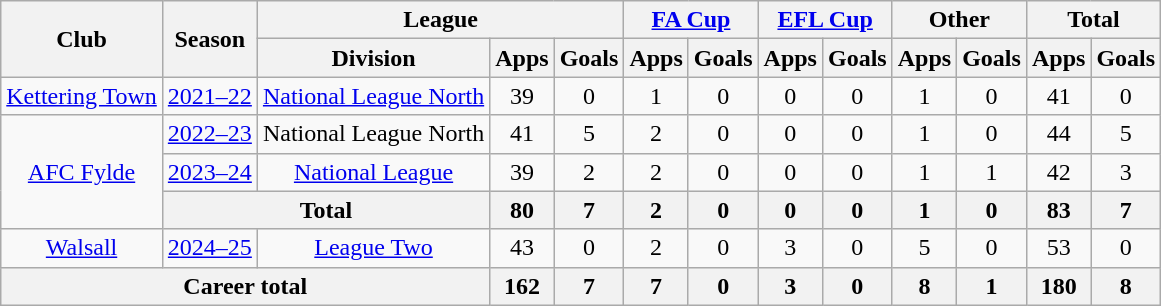<table class=wikitable style=text-align:center>
<tr>
<th rowspan=2>Club</th>
<th rowspan=2>Season</th>
<th colspan=3>League</th>
<th colspan=2><a href='#'>FA Cup</a></th>
<th colspan=2><a href='#'>EFL Cup</a></th>
<th colspan=2>Other</th>
<th colspan=2>Total</th>
</tr>
<tr>
<th>Division</th>
<th>Apps</th>
<th>Goals</th>
<th>Apps</th>
<th>Goals</th>
<th>Apps</th>
<th>Goals</th>
<th>Apps</th>
<th>Goals</th>
<th>Apps</th>
<th>Goals</th>
</tr>
<tr>
<td><a href='#'>Kettering Town</a></td>
<td><a href='#'>2021–22</a></td>
<td><a href='#'>National League North</a></td>
<td>39</td>
<td>0</td>
<td>1</td>
<td>0</td>
<td>0</td>
<td>0</td>
<td>1</td>
<td>0</td>
<td>41</td>
<td>0</td>
</tr>
<tr>
<td rowspan=3><a href='#'>AFC Fylde</a></td>
<td><a href='#'>2022–23</a></td>
<td>National League North</td>
<td>41</td>
<td>5</td>
<td>2</td>
<td>0</td>
<td>0</td>
<td>0</td>
<td>1</td>
<td>0</td>
<td>44</td>
<td>5</td>
</tr>
<tr>
<td><a href='#'>2023–24</a></td>
<td><a href='#'>National League</a></td>
<td>39</td>
<td>2</td>
<td>2</td>
<td>0</td>
<td>0</td>
<td>0</td>
<td>1</td>
<td>1</td>
<td>42</td>
<td>3</td>
</tr>
<tr>
<th colspan="2">Total</th>
<th>80</th>
<th>7</th>
<th>2</th>
<th>0</th>
<th>0</th>
<th>0</th>
<th>1</th>
<th>0</th>
<th>83</th>
<th>7</th>
</tr>
<tr>
<td><a href='#'>Walsall</a></td>
<td><a href='#'>2024–25</a></td>
<td><a href='#'>League Two</a></td>
<td>43</td>
<td>0</td>
<td>2</td>
<td>0</td>
<td>3</td>
<td>0</td>
<td>5</td>
<td>0</td>
<td>53</td>
<td>0</td>
</tr>
<tr>
<th colspan="3">Career total</th>
<th>162</th>
<th>7</th>
<th>7</th>
<th>0</th>
<th>3</th>
<th>0</th>
<th>8</th>
<th>1</th>
<th>180</th>
<th>8</th>
</tr>
</table>
